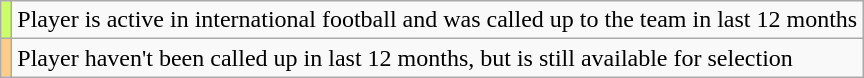<table class="wikitable">
<tr>
<td style="background:#ccff66;"></td>
<td>Player is active in international football and was called up to the team in last 12 months</td>
</tr>
<tr>
<td style="background:#ffcc85;"></td>
<td>Player haven't been called up in last 12 months, but is still available for selection</td>
</tr>
</table>
